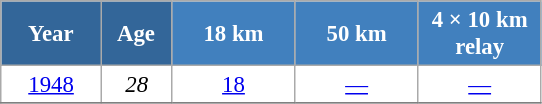<table class="wikitable" style="font-size:95%; text-align:center; border:grey solid 1px; border-collapse:collapse; background:#ffffff;">
<tr>
<th style="background-color:#369; color:white; width:60px;"> Year </th>
<th style="background-color:#369; color:white; width:40px;"> Age </th>
<th style="background-color:#4180be; color:white; width:75px;"> 18 km </th>
<th style="background-color:#4180be; color:white; width:75px;"> 50 km </th>
<th style="background-color:#4180be; color:white; width:75px;"> 4 × 10 km <br> relay </th>
</tr>
<tr>
<td><a href='#'>1948</a></td>
<td><em>28</em></td>
<td><a href='#'>18</a></td>
<td><a href='#'>—</a></td>
<td><a href='#'>—</a></td>
</tr>
<tr>
</tr>
</table>
